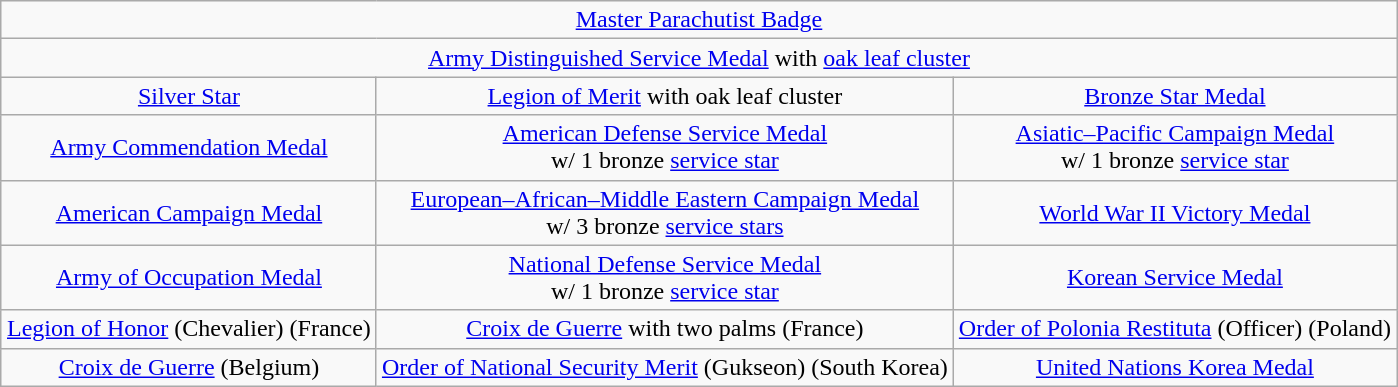<table class="wikitable" style="margin:1em auto; text-align:center;">
<tr>
<td colspan="3"><a href='#'>Master Parachutist Badge</a></td>
</tr>
<tr>
<td colspan="3"><a href='#'>Army Distinguished Service Medal</a> with <a href='#'>oak leaf cluster</a></td>
</tr>
<tr>
<td><a href='#'>Silver Star</a></td>
<td><a href='#'>Legion of Merit</a> with oak leaf cluster</td>
<td><a href='#'>Bronze Star Medal</a></td>
</tr>
<tr>
<td><a href='#'>Army Commendation Medal</a></td>
<td><a href='#'>American Defense Service Medal</a><br>w/ 1 bronze <a href='#'>service star</a></td>
<td><a href='#'>Asiatic–Pacific Campaign Medal</a><br>w/ 1 bronze <a href='#'>service star</a></td>
</tr>
<tr>
<td><a href='#'>American Campaign Medal</a></td>
<td><a href='#'>European–African–Middle Eastern Campaign Medal</a><br>w/ 3 bronze <a href='#'>service stars</a></td>
<td><a href='#'>World War II Victory Medal</a></td>
</tr>
<tr>
<td><a href='#'>Army of Occupation Medal</a></td>
<td><a href='#'>National Defense Service Medal</a><br>w/ 1 bronze <a href='#'>service star</a></td>
<td><a href='#'>Korean Service Medal</a></td>
</tr>
<tr>
<td><a href='#'>Legion of Honor</a> (Chevalier) (France)</td>
<td><a href='#'>Croix de Guerre</a> with two palms (France)</td>
<td><a href='#'>Order of Polonia Restituta</a> (Officer) (Poland)</td>
</tr>
<tr>
<td><a href='#'>Croix de Guerre</a> (Belgium)</td>
<td><a href='#'>Order of National Security Merit</a> (Gukseon) (South Korea)</td>
<td><a href='#'>United Nations Korea Medal</a></td>
</tr>
</table>
